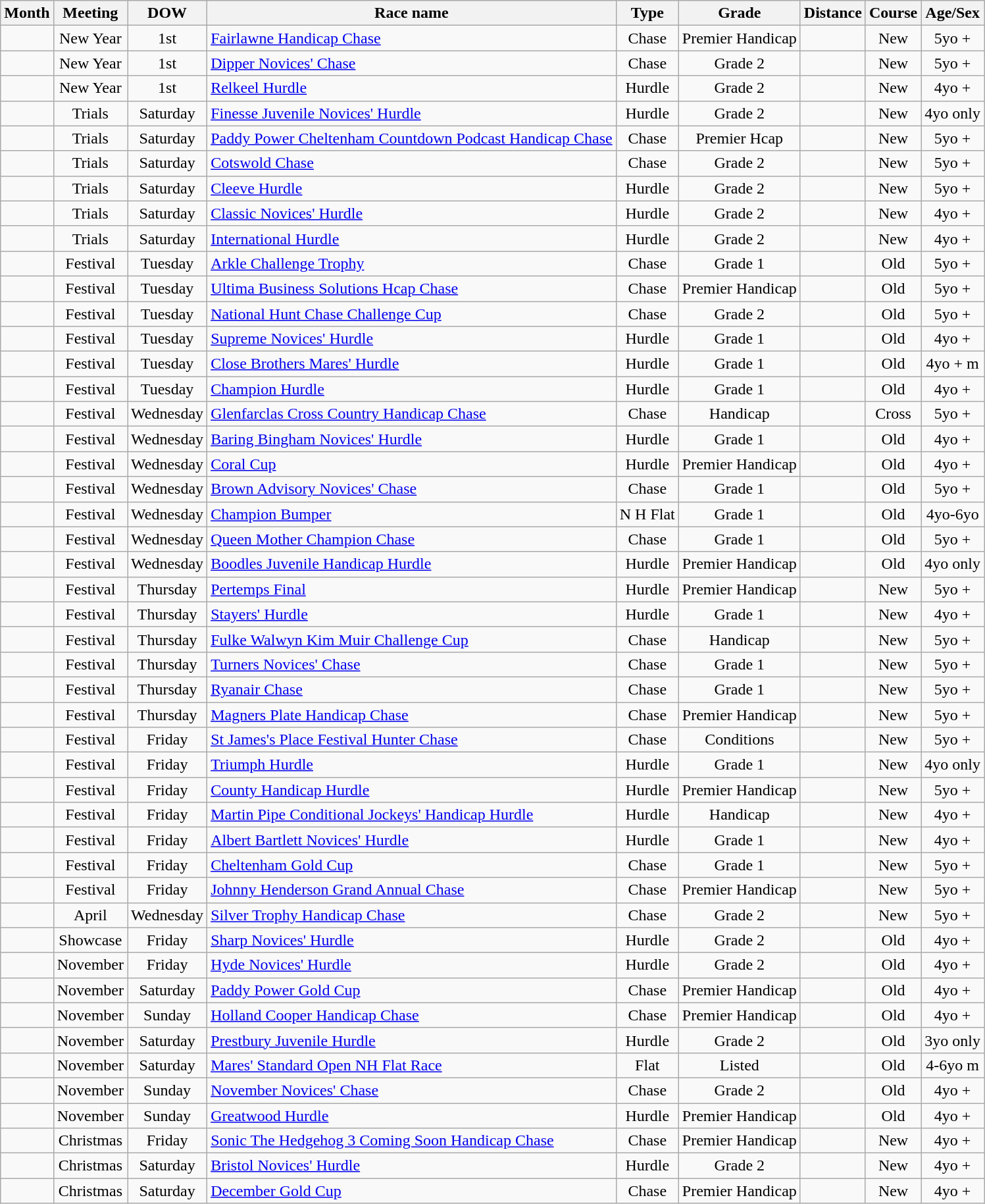<table class="wikitable sortable">
<tr>
<th>Month</th>
<th>Meeting</th>
<th>DOW</th>
<th>Race name</th>
<th>Type</th>
<th>Grade</th>
<th>Distance</th>
<th>Course</th>
<th>Age/Sex</th>
</tr>
<tr>
<td style="text-align:center"></td>
<td style="text-align:center">New Year</td>
<td style="text-align:center">1st</td>
<td><a href='#'>Fairlawne Handicap Chase</a></td>
<td style="text-align:center">Chase</td>
<td style="text-align:center">Premier Handicap</td>
<td style="text-align:center"></td>
<td style="text-align:center">New</td>
<td style="text-align:center">5yo +</td>
</tr>
<tr>
<td style="text-align:center"></td>
<td style="text-align:center">New Year</td>
<td style="text-align:center">1st</td>
<td><a href='#'>Dipper Novices' Chase</a></td>
<td style="text-align:center">Chase</td>
<td style="text-align:center">Grade 2</td>
<td style="text-align:center"></td>
<td style="text-align:center">New</td>
<td style="text-align:center">5yo +</td>
</tr>
<tr>
<td style="text-align:center"></td>
<td style="text-align:center">New Year</td>
<td style="text-align:center">1st</td>
<td><a href='#'>Relkeel Hurdle</a></td>
<td style="text-align:center">Hurdle</td>
<td style="text-align:center">Grade 2</td>
<td style="text-align:center"></td>
<td style="text-align:center">New</td>
<td style="text-align:center">4yo +</td>
</tr>
<tr>
<td style="text-align:center"></td>
<td style="text-align:center">Trials</td>
<td style="text-align:center">Saturday</td>
<td><a href='#'>Finesse Juvenile Novices' Hurdle</a></td>
<td style="text-align:center">Hurdle</td>
<td style="text-align:center">Grade 2</td>
<td style="text-align:center"></td>
<td style="text-align:center">New</td>
<td style="text-align:center">4yo only</td>
</tr>
<tr>
<td style="text-align:center"></td>
<td style="text-align:center">Trials</td>
<td style="text-align:center">Saturday</td>
<td><a href='#'>Paddy Power Cheltenham Countdown Podcast Handicap Chase</a></td>
<td style="text-align:center">Chase</td>
<td style="text-align:center">Premier Hcap</td>
<td style="text-align:center"></td>
<td style="text-align:center">New</td>
<td style="text-align:center">5yo +</td>
</tr>
<tr>
<td style="text-align:center"></td>
<td style="text-align:center">Trials</td>
<td style="text-align:center">Saturday</td>
<td><a href='#'>Cotswold Chase</a></td>
<td style="text-align:center">Chase</td>
<td style="text-align:center">Grade 2</td>
<td style="text-align:center"></td>
<td style="text-align:center">New</td>
<td style="text-align:center">5yo +</td>
</tr>
<tr>
<td style="text-align:center"></td>
<td style="text-align:center">Trials</td>
<td style="text-align:center">Saturday</td>
<td><a href='#'>Cleeve Hurdle</a></td>
<td style="text-align:center">Hurdle</td>
<td style="text-align:center">Grade 2</td>
<td style="text-align:center"></td>
<td style="text-align:center">New</td>
<td style="text-align:center">5yo +</td>
</tr>
<tr>
<td style="text-align:center"></td>
<td style="text-align:center">Trials</td>
<td style="text-align:center">Saturday</td>
<td><a href='#'>Classic Novices' Hurdle</a></td>
<td style="text-align:center">Hurdle</td>
<td style="text-align:center">Grade 2</td>
<td style="text-align:center"></td>
<td style="text-align:center">New</td>
<td style="text-align:center">4yo +</td>
</tr>
<tr>
<td style="text-align:center"></td>
<td style="text-align:center">Trials</td>
<td style="text-align:center">Saturday</td>
<td><a href='#'>International Hurdle</a></td>
<td style="text-align:center">Hurdle</td>
<td style="text-align:center">Grade 2</td>
<td style="text-align:center"></td>
<td style="text-align:center">New</td>
<td style="text-align:center">4yo +</td>
</tr>
<tr>
<td style="text-align:center"></td>
<td style="text-align:center">Festival</td>
<td style="text-align:center">Tuesday</td>
<td><a href='#'>Arkle Challenge Trophy</a></td>
<td style="text-align:center">Chase</td>
<td style="text-align:center">Grade 1</td>
<td style="text-align:center"></td>
<td style="text-align:center">Old</td>
<td style="text-align:center">5yo +</td>
</tr>
<tr>
<td style="text-align:center"></td>
<td style="text-align:center">Festival</td>
<td style="text-align:center">Tuesday</td>
<td><a href='#'>Ultima Business Solutions Hcap Chase</a></td>
<td style="text-align:center">Chase</td>
<td style="text-align:center">Premier Handicap</td>
<td style="text-align:center"></td>
<td style="text-align:center">Old</td>
<td style="text-align:center">5yo +</td>
</tr>
<tr>
<td style="text-align:center"></td>
<td style="text-align:center">Festival</td>
<td style="text-align:center">Tuesday</td>
<td><a href='#'>National Hunt Chase Challenge Cup</a></td>
<td style="text-align:center">Chase</td>
<td style="text-align:center">Grade 2</td>
<td style="text-align:center"></td>
<td style="text-align:center">Old</td>
<td style="text-align:center">5yo +</td>
</tr>
<tr>
<td style="text-align:center"></td>
<td style="text-align:center">Festival</td>
<td style="text-align:center">Tuesday</td>
<td><a href='#'>Supreme Novices' Hurdle</a></td>
<td style="text-align:center">Hurdle</td>
<td style="text-align:center">Grade 1</td>
<td style="text-align:center"></td>
<td style="text-align:center">Old</td>
<td style="text-align:center">4yo +</td>
</tr>
<tr>
<td style="text-align:center"></td>
<td style="text-align:center">Festival</td>
<td style="text-align:center">Tuesday</td>
<td><a href='#'>Close Brothers Mares' Hurdle</a></td>
<td style="text-align:center">Hurdle</td>
<td style="text-align:center">Grade 1</td>
<td style="text-align:center"></td>
<td style="text-align:center">Old</td>
<td style="text-align:center">4yo + m</td>
</tr>
<tr>
<td style="text-align:center"></td>
<td style="text-align:center">Festival</td>
<td style="text-align:center">Tuesday</td>
<td><a href='#'>Champion Hurdle</a></td>
<td style="text-align:center">Hurdle</td>
<td style="text-align:center">Grade 1</td>
<td style="text-align:center"></td>
<td style="text-align:center">Old</td>
<td style="text-align:center">4yo +</td>
</tr>
<tr>
<td style="text-align:center"></td>
<td style="text-align:center">Festival</td>
<td style="text-align:center">Wednesday</td>
<td><a href='#'>Glenfarclas Cross Country Handicap Chase</a></td>
<td style="text-align:center">Chase</td>
<td style="text-align:center">Handicap</td>
<td style="text-align:center"></td>
<td style="text-align:center">Cross</td>
<td style="text-align:center">5yo +</td>
</tr>
<tr>
<td style="text-align:center"></td>
<td style="text-align:center">Festival</td>
<td style="text-align:center">Wednesday</td>
<td><a href='#'>Baring Bingham Novices' Hurdle</a></td>
<td style="text-align:center">Hurdle</td>
<td style="text-align:center">Grade 1</td>
<td style="text-align:center"></td>
<td style="text-align:center">Old</td>
<td style="text-align:center">4yo +</td>
</tr>
<tr>
<td style="text-align:center"></td>
<td style="text-align:center">Festival</td>
<td style="text-align:center">Wednesday</td>
<td><a href='#'>Coral Cup</a></td>
<td style="text-align:center">Hurdle</td>
<td style="text-align:center">Premier Handicap</td>
<td style="text-align:center"></td>
<td style="text-align:center">Old</td>
<td style="text-align:center">4yo +</td>
</tr>
<tr>
<td style="text-align:center"></td>
<td style="text-align:center">Festival</td>
<td style="text-align:center">Wednesday</td>
<td><a href='#'>Brown Advisory Novices' Chase</a></td>
<td style="text-align:center">Chase</td>
<td style="text-align:center">Grade 1</td>
<td style="text-align:center"></td>
<td style="text-align:center">Old</td>
<td style="text-align:center">5yo +</td>
</tr>
<tr>
<td style="text-align:center"></td>
<td style="text-align:center">Festival</td>
<td style="text-align:center">Wednesday</td>
<td><a href='#'>Champion Bumper</a></td>
<td style="text-align:center">N H Flat</td>
<td style="text-align:center">Grade 1</td>
<td style="text-align:center"></td>
<td style="text-align:center">Old</td>
<td style="text-align:center">4yo-6yo</td>
</tr>
<tr>
<td style="text-align:center"></td>
<td style="text-align:center">Festival</td>
<td style="text-align:center">Wednesday</td>
<td><a href='#'>Queen Mother Champion Chase</a></td>
<td style="text-align:center">Chase</td>
<td style="text-align:center">Grade 1</td>
<td style="text-align:center"></td>
<td style="text-align:center">Old</td>
<td style="text-align:center">5yo +</td>
</tr>
<tr>
<td style="text-align:center"></td>
<td style="text-align:center">Festival</td>
<td style="text-align:center">Wednesday</td>
<td><a href='#'>Boodles Juvenile Handicap Hurdle</a></td>
<td style="text-align:center">Hurdle</td>
<td style="text-align:center">Premier Handicap</td>
<td style="text-align:center"></td>
<td style="text-align:center">Old</td>
<td style="text-align:center">4yo only</td>
</tr>
<tr>
<td style="text-align:center"></td>
<td style="text-align:center">Festival</td>
<td style="text-align:center">Thursday</td>
<td><a href='#'>Pertemps Final</a></td>
<td style="text-align:center">Hurdle</td>
<td style="text-align:center">Premier Handicap</td>
<td style="text-align:center"></td>
<td style="text-align:center">New</td>
<td style="text-align:center">5yo +</td>
</tr>
<tr>
<td style="text-align:center"></td>
<td style="text-align:center">Festival</td>
<td style="text-align:center">Thursday</td>
<td><a href='#'>Stayers' Hurdle</a></td>
<td style="text-align:center">Hurdle</td>
<td style="text-align:center">Grade 1</td>
<td style="text-align:center"></td>
<td style="text-align:center">New</td>
<td style="text-align:center">4yo +</td>
</tr>
<tr>
<td style="text-align:center"></td>
<td style="text-align:center">Festival</td>
<td style="text-align:center">Thursday</td>
<td><a href='#'>Fulke Walwyn Kim Muir Challenge Cup</a></td>
<td style="text-align:center">Chase</td>
<td style="text-align:center">Handicap</td>
<td style="text-align:center"></td>
<td style="text-align:center">New</td>
<td style="text-align:center">5yo +</td>
</tr>
<tr>
<td style="text-align:center"></td>
<td style="text-align:center">Festival</td>
<td style="text-align:center">Thursday</td>
<td><a href='#'>Turners Novices' Chase</a></td>
<td style="text-align:center">Chase</td>
<td style="text-align:center">Grade 1</td>
<td style="text-align:center"></td>
<td style="text-align:center">New</td>
<td style="text-align:center">5yo +</td>
</tr>
<tr>
<td style="text-align:center"></td>
<td style="text-align:center">Festival</td>
<td style="text-align:center">Thursday</td>
<td><a href='#'>Ryanair Chase</a></td>
<td style="text-align:center">Chase</td>
<td style="text-align:center">Grade 1</td>
<td style="text-align:center"></td>
<td style="text-align:center">New</td>
<td style="text-align:center">5yo +</td>
</tr>
<tr>
<td style="text-align:center"></td>
<td style="text-align:center">Festival</td>
<td style="text-align:center">Thursday</td>
<td><a href='#'>Magners Plate Handicap Chase</a></td>
<td style="text-align:center">Chase</td>
<td style="text-align:center">Premier Handicap</td>
<td style="text-align:center"></td>
<td style="text-align:center">New</td>
<td style="text-align:center">5yo +</td>
</tr>
<tr>
<td style="text-align:center"></td>
<td style="text-align:center">Festival</td>
<td style="text-align:center">Friday</td>
<td><a href='#'>St James's Place Festival Hunter Chase</a></td>
<td style="text-align:center">Chase</td>
<td style="text-align:center">Conditions</td>
<td style="text-align:center"></td>
<td style="text-align:center">New</td>
<td style="text-align:center">5yo +</td>
</tr>
<tr>
<td style="text-align:center"></td>
<td style="text-align:center">Festival</td>
<td style="text-align:center">Friday</td>
<td><a href='#'>Triumph Hurdle</a></td>
<td style="text-align:center">Hurdle</td>
<td style="text-align:center">Grade 1</td>
<td style="text-align:center"></td>
<td style="text-align:center">New</td>
<td style="text-align:center">4yo only</td>
</tr>
<tr>
<td style="text-align:center"></td>
<td style="text-align:center">Festival</td>
<td style="text-align:center">Friday</td>
<td><a href='#'>County Handicap Hurdle</a></td>
<td style="text-align:center">Hurdle</td>
<td style="text-align:center">Premier Handicap</td>
<td style="text-align:center"></td>
<td style="text-align:center">New</td>
<td style="text-align:center">5yo +</td>
</tr>
<tr>
<td style="text-align:center"></td>
<td style="text-align:center">Festival</td>
<td style="text-align:center">Friday</td>
<td><a href='#'>Martin Pipe Conditional Jockeys' Handicap Hurdle</a></td>
<td style="text-align:center">Hurdle</td>
<td style="text-align:center">Handicap</td>
<td style="text-align:center"></td>
<td style="text-align:center">New</td>
<td style="text-align:center">4yo +</td>
</tr>
<tr>
<td style="text-align:center"></td>
<td style="text-align:center">Festival</td>
<td style="text-align:center">Friday</td>
<td><a href='#'>Albert Bartlett Novices' Hurdle</a></td>
<td style="text-align:center">Hurdle</td>
<td style="text-align:center">Grade 1</td>
<td style="text-align:center"></td>
<td style="text-align:center">New</td>
<td style="text-align:center">4yo +</td>
</tr>
<tr>
<td style="text-align:center"></td>
<td style="text-align:center">Festival</td>
<td style="text-align:center">Friday</td>
<td><a href='#'>Cheltenham Gold Cup</a></td>
<td style="text-align:center">Chase</td>
<td style="text-align:center">Grade 1</td>
<td style="text-align:center"></td>
<td style="text-align:center">New</td>
<td style="text-align:center">5yo +</td>
</tr>
<tr>
<td style="text-align:center"></td>
<td style="text-align:center">Festival</td>
<td style="text-align:center">Friday</td>
<td><a href='#'>Johnny Henderson Grand Annual Chase</a></td>
<td style="text-align:center">Chase</td>
<td style="text-align:center">Premier Handicap</td>
<td style="text-align:center"></td>
<td style="text-align:center">New</td>
<td style="text-align:center">5yo +</td>
</tr>
<tr>
<td style="text-align:center"></td>
<td style="text-align:center">April</td>
<td style="text-align:center">Wednesday</td>
<td><a href='#'>Silver Trophy Handicap Chase</a></td>
<td style="text-align:center">Chase</td>
<td style="text-align:center">Grade 2</td>
<td style="text-align:center"></td>
<td style="text-align:center">New</td>
<td style="text-align:center">5yo +</td>
</tr>
<tr>
<td style="text-align:center"></td>
<td style="text-align:center">Showcase</td>
<td style="text-align:center">Friday</td>
<td><a href='#'>Sharp Novices' Hurdle</a></td>
<td style="text-align:center">Hurdle</td>
<td style="text-align:center">Grade 2</td>
<td style="text-align:center"></td>
<td style="text-align:center">Old</td>
<td style="text-align:center">4yo +</td>
</tr>
<tr>
<td style="text-align:center"></td>
<td style="text-align:center">November</td>
<td style="text-align:center">Friday</td>
<td><a href='#'>Hyde Novices' Hurdle</a></td>
<td style="text-align:center">Hurdle</td>
<td style="text-align:center">Grade 2</td>
<td style="text-align:center"></td>
<td style="text-align:center">Old</td>
<td style="text-align:center">4yo +</td>
</tr>
<tr>
<td style="text-align:center"></td>
<td style="text-align:center">November</td>
<td style="text-align:center">Saturday</td>
<td><a href='#'>Paddy Power Gold Cup</a></td>
<td style="text-align:center">Chase</td>
<td style="text-align:center">Premier Handicap</td>
<td style="text-align:center"></td>
<td style="text-align:center">Old</td>
<td style="text-align:center">4yo +</td>
</tr>
<tr>
<td style="text-align:center"></td>
<td style="text-align:center">November</td>
<td style="text-align:center">Sunday</td>
<td><a href='#'>Holland Cooper Handicap Chase</a></td>
<td style="text-align:center">Chase</td>
<td style="text-align:center">Premier Handicap</td>
<td style="text-align:center"></td>
<td style="text-align:center">Old</td>
<td style="text-align:center">4yo +</td>
</tr>
<tr>
<td style="text-align:center"></td>
<td style="text-align:center">November</td>
<td style="text-align:center">Saturday</td>
<td><a href='#'>Prestbury Juvenile Hurdle</a></td>
<td style="text-align:center">Hurdle</td>
<td style="text-align:center">Grade 2</td>
<td style="text-align:center"></td>
<td style="text-align:center">Old</td>
<td style="text-align:center">3yo only</td>
</tr>
<tr>
<td style="text-align:center"></td>
<td style="text-align:center">November</td>
<td style="text-align:center">Saturday</td>
<td><a href='#'>Mares' Standard Open NH Flat Race</a></td>
<td style="text-align:center">Flat</td>
<td style="text-align:center">Listed</td>
<td style="text-align:center"></td>
<td style="text-align:center">Old</td>
<td style="text-align:center">4-6yo m</td>
</tr>
<tr>
<td style="text-align:center"></td>
<td style="text-align:center">November</td>
<td style="text-align:center">Sunday</td>
<td><a href='#'>November Novices' Chase</a></td>
<td style="text-align:center">Chase</td>
<td style="text-align:center">Grade 2</td>
<td style="text-align:center"></td>
<td style="text-align:center">Old</td>
<td style="text-align:center">4yo +</td>
</tr>
<tr>
<td style="text-align:center"></td>
<td style="text-align:center">November</td>
<td style="text-align:center">Sunday</td>
<td><a href='#'>Greatwood Hurdle</a></td>
<td style="text-align:center">Hurdle</td>
<td style="text-align:center">Premier Handicap</td>
<td style="text-align:center"></td>
<td style="text-align:center">Old</td>
<td style="text-align:center">4yo +</td>
</tr>
<tr>
<td style="text-align:center"></td>
<td style="text-align:center">Christmas</td>
<td style="text-align:center">Friday</td>
<td><a href='#'>Sonic The Hedgehog 3 Coming Soon Handicap Chase</a></td>
<td style="text-align:center">Chase</td>
<td style="text-align:center">Premier Handicap</td>
<td style="text-align:center"></td>
<td style="text-align:center">New</td>
<td style="text-align:center">4yo +</td>
</tr>
<tr>
<td style="text-align:center"></td>
<td style="text-align:center">Christmas</td>
<td style="text-align:center">Saturday</td>
<td><a href='#'>Bristol Novices' Hurdle</a></td>
<td style="text-align:center">Hurdle</td>
<td style="text-align:center">Grade 2</td>
<td style="text-align:center"></td>
<td style="text-align:center">New</td>
<td style="text-align:center">4yo +</td>
</tr>
<tr>
<td style="text-align:center"></td>
<td style="text-align:center">Christmas</td>
<td style="text-align:center">Saturday</td>
<td><a href='#'>December Gold Cup</a></td>
<td style="text-align:center">Chase</td>
<td style="text-align:center">Premier Handicap</td>
<td style="text-align:center"></td>
<td style="text-align:center">New</td>
<td style="text-align:center">4yo +</td>
</tr>
</table>
